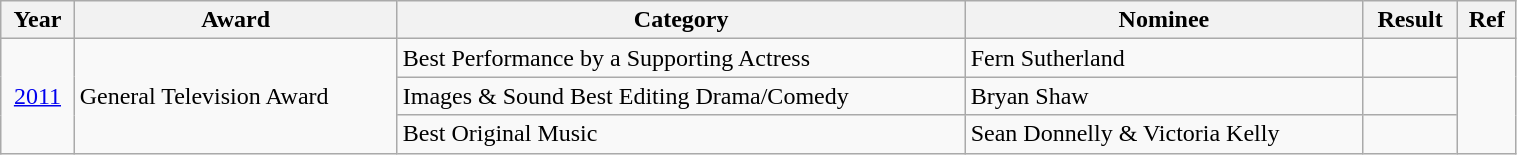<table class="wikitable" width="80%">
<tr>
<th>Year</th>
<th>Award</th>
<th>Category</th>
<th>Nominee</th>
<th>Result</th>
<th>Ref</th>
</tr>
<tr>
<td rowspan="3" align="center"><a href='#'>2011</a></td>
<td rowspan="3">General Television Award</td>
<td>Best Performance by a Supporting Actress</td>
<td>Fern Sutherland</td>
<td></td>
<td rowspan="3" align="center"></td>
</tr>
<tr>
<td>Images & Sound Best Editing Drama/Comedy</td>
<td>Bryan Shaw</td>
<td></td>
</tr>
<tr>
<td>Best Original Music</td>
<td>Sean Donnelly & Victoria Kelly</td>
<td></td>
</tr>
</table>
